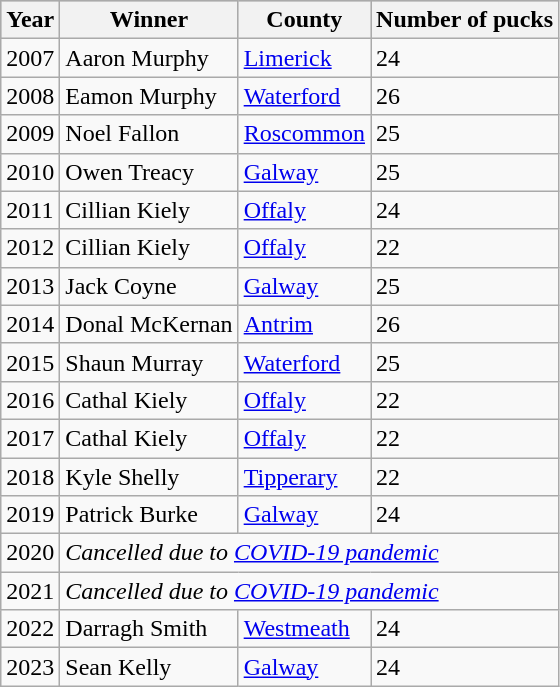<table class="wikitable sortable">
<tr style="background:silver;">
<th>Year</th>
<th>Winner</th>
<th>County</th>
<th>Number of pucks</th>
</tr>
<tr>
<td>2007</td>
<td>Aaron Murphy</td>
<td><a href='#'>Limerick</a></td>
<td>24</td>
</tr>
<tr>
<td>2008</td>
<td>Eamon Murphy</td>
<td><a href='#'>Waterford</a></td>
<td>26</td>
</tr>
<tr>
<td>2009</td>
<td>Noel Fallon</td>
<td><a href='#'>Roscommon</a></td>
<td>25</td>
</tr>
<tr>
<td>2010</td>
<td>Owen Treacy</td>
<td><a href='#'>Galway</a></td>
<td>25</td>
</tr>
<tr>
<td>2011</td>
<td>Cillian Kiely</td>
<td><a href='#'>Offaly</a></td>
<td>24</td>
</tr>
<tr>
<td>2012</td>
<td>Cillian Kiely</td>
<td><a href='#'>Offaly</a></td>
<td>22</td>
</tr>
<tr>
<td>2013</td>
<td>Jack Coyne</td>
<td><a href='#'>Galway</a></td>
<td>25</td>
</tr>
<tr>
<td>2014</td>
<td>Donal McKernan</td>
<td><a href='#'>Antrim</a></td>
<td>26</td>
</tr>
<tr>
<td>2015</td>
<td>Shaun Murray</td>
<td><a href='#'>Waterford</a></td>
<td>25</td>
</tr>
<tr>
<td>2016</td>
<td>Cathal Kiely</td>
<td><a href='#'>Offaly</a></td>
<td>22</td>
</tr>
<tr>
<td>2017</td>
<td>Cathal Kiely</td>
<td><a href='#'>Offaly</a></td>
<td>22</td>
</tr>
<tr>
<td>2018</td>
<td>Kyle Shelly</td>
<td><a href='#'>Tipperary</a></td>
<td>22</td>
</tr>
<tr>
<td>2019</td>
<td>Patrick Burke</td>
<td><a href='#'>Galway</a></td>
<td>24</td>
</tr>
<tr>
<td>2020</td>
<td colspan="3"><em>Cancelled due to <a href='#'>COVID-19 pandemic</a></em></td>
</tr>
<tr>
<td>2021</td>
<td colspan="3"><em>Cancelled due to <a href='#'>COVID-19 pandemic</a></em></td>
</tr>
<tr>
<td>2022</td>
<td>Darragh Smith</td>
<td><a href='#'>Westmeath</a></td>
<td>24</td>
</tr>
<tr>
<td>2023</td>
<td>Sean Kelly</td>
<td><a href='#'>Galway</a></td>
<td>24</td>
</tr>
</table>
